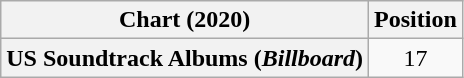<table class="wikitable plainrowheaders" style="text-align:center">
<tr>
<th scope="col">Chart (2020)</th>
<th scope="col">Position</th>
</tr>
<tr>
<th scope="row">US Soundtrack Albums (<em>Billboard</em>)</th>
<td>17</td>
</tr>
</table>
